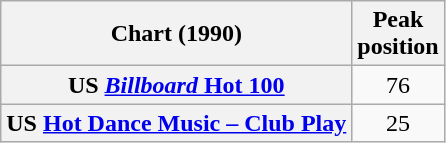<table class="wikitable sortable plainrowheaders" style="text-align:center;">
<tr>
<th scope="col">Chart (1990)</th>
<th scope="col">Peak<br>position</th>
</tr>
<tr>
<th scope="row">US <a href='#'><em>Billboard</em> Hot 100</a></th>
<td style="text-align:center;">76</td>
</tr>
<tr>
<th scope="row">US <a href='#'>Hot Dance Music – Club Play</a></th>
<td style="text-align:center;">25</td>
</tr>
</table>
